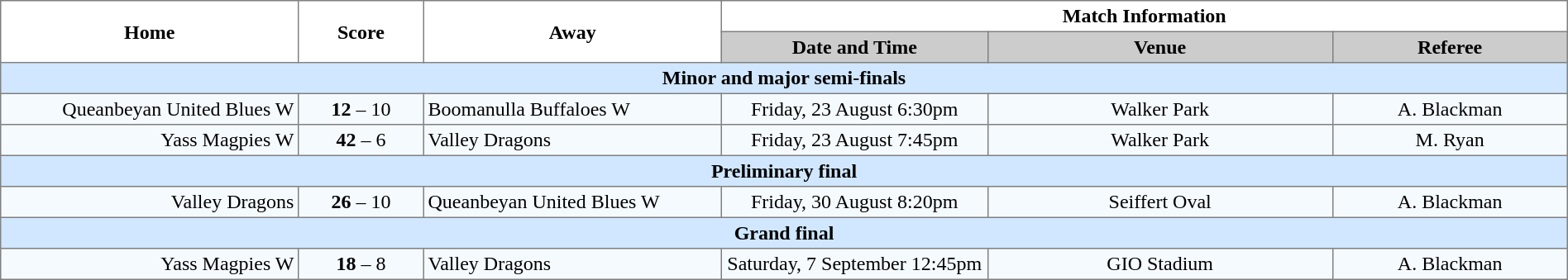<table border="1" cellpadding="3" cellspacing="0" width="100%" style="border-collapse:collapse;  text-align:center;">
<tr>
<th rowspan="2" width="19%">Home</th>
<th rowspan="2" width="8%">Score</th>
<th rowspan="2" width="19%">Away</th>
<th colspan="3">Match Information</th>
</tr>
<tr bgcolor="#CCCCCC">
<th width="17%">Date and Time</th>
<th width="22%">Venue</th>
<th width="50%">Referee</th>
</tr>
<tr style="background:#d0e7ff;">
<td colspan="6"><strong>Minor and major semi-finals</strong></td>
</tr>
<tr style="text-align:center; background:#f5faff;">
<td align="right">Queanbeyan United Blues W </td>
<td><strong>12</strong> – 10</td>
<td align="left"> Boomanulla Buffaloes W</td>
<td>Friday, 23 August 6:30pm</td>
<td>Walker Park</td>
<td>A. Blackman</td>
</tr>
<tr style="text-align:center; background:#f5faff;">
<td align="right">Yass Magpies W </td>
<td><strong>42</strong> – 6</td>
<td align="left"> Valley Dragons</td>
<td>Friday, 23 August 7:45pm</td>
<td>Walker Park</td>
<td>M. Ryan</td>
</tr>
<tr style="background:#d0e7ff;">
<td colspan="6"><strong>Preliminary final</strong></td>
</tr>
<tr style="text-align:center; background:#f5faff;">
<td align="right">Valley Dragons </td>
<td><strong>26</strong> – 10</td>
<td align="left"> Queanbeyan United Blues W</td>
<td>Friday, 30 August 8:20pm</td>
<td>Seiffert Oval</td>
<td>A. Blackman</td>
</tr>
<tr style="background:#d0e7ff;">
<td colspan="6"><strong>Grand final</strong></td>
</tr>
<tr style="text-align:center; background:#f5faff;">
<td align="right">Yass Magpies W </td>
<td><strong>18</strong> – 8</td>
<td align="left"> Valley Dragons</td>
<td>Saturday, 7 September 12:45pm</td>
<td>GIO Stadium</td>
<td>A. Blackman</td>
</tr>
</table>
